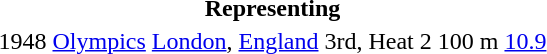<table>
<tr>
<th colspan="6">Representing </th>
</tr>
<tr>
<td>1948</td>
<td><a href='#'>Olympics</a></td>
<td><a href='#'>London</a>, <a href='#'>England</a></td>
<td>3rd, Heat 2</td>
<td>100 m</td>
<td><a href='#'>10.9</a></td>
</tr>
</table>
